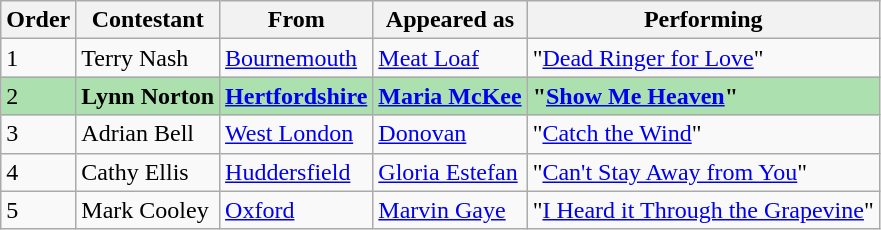<table class="wikitable">
<tr>
<th>Order</th>
<th>Contestant</th>
<th>From</th>
<th>Appeared as</th>
<th>Performing</th>
</tr>
<tr>
<td>1</td>
<td>Terry Nash</td>
<td><a href='#'>Bournemouth</a></td>
<td><a href='#'>Meat Loaf</a></td>
<td>"<a href='#'>Dead Ringer for Love</a>"</td>
</tr>
<tr style="background:#ACE1AF;">
<td>2</td>
<td><strong>Lynn Norton</strong></td>
<td><strong><a href='#'>Hertfordshire</a></strong></td>
<td><strong><a href='#'>Maria McKee</a></strong></td>
<td><strong>"<a href='#'>Show Me Heaven</a>"</strong></td>
</tr>
<tr>
<td>3</td>
<td>Adrian Bell</td>
<td><a href='#'>West London</a></td>
<td><a href='#'>Donovan</a></td>
<td>"<a href='#'>Catch the Wind</a>"</td>
</tr>
<tr>
<td>4</td>
<td>Cathy Ellis</td>
<td><a href='#'>Huddersfield</a></td>
<td><a href='#'>Gloria Estefan</a></td>
<td>"<a href='#'>Can't Stay Away from You</a>"</td>
</tr>
<tr>
<td>5</td>
<td>Mark Cooley</td>
<td><a href='#'>Oxford</a></td>
<td><a href='#'>Marvin Gaye</a></td>
<td>"<a href='#'>I Heard it Through the Grapevine</a>"</td>
</tr>
</table>
